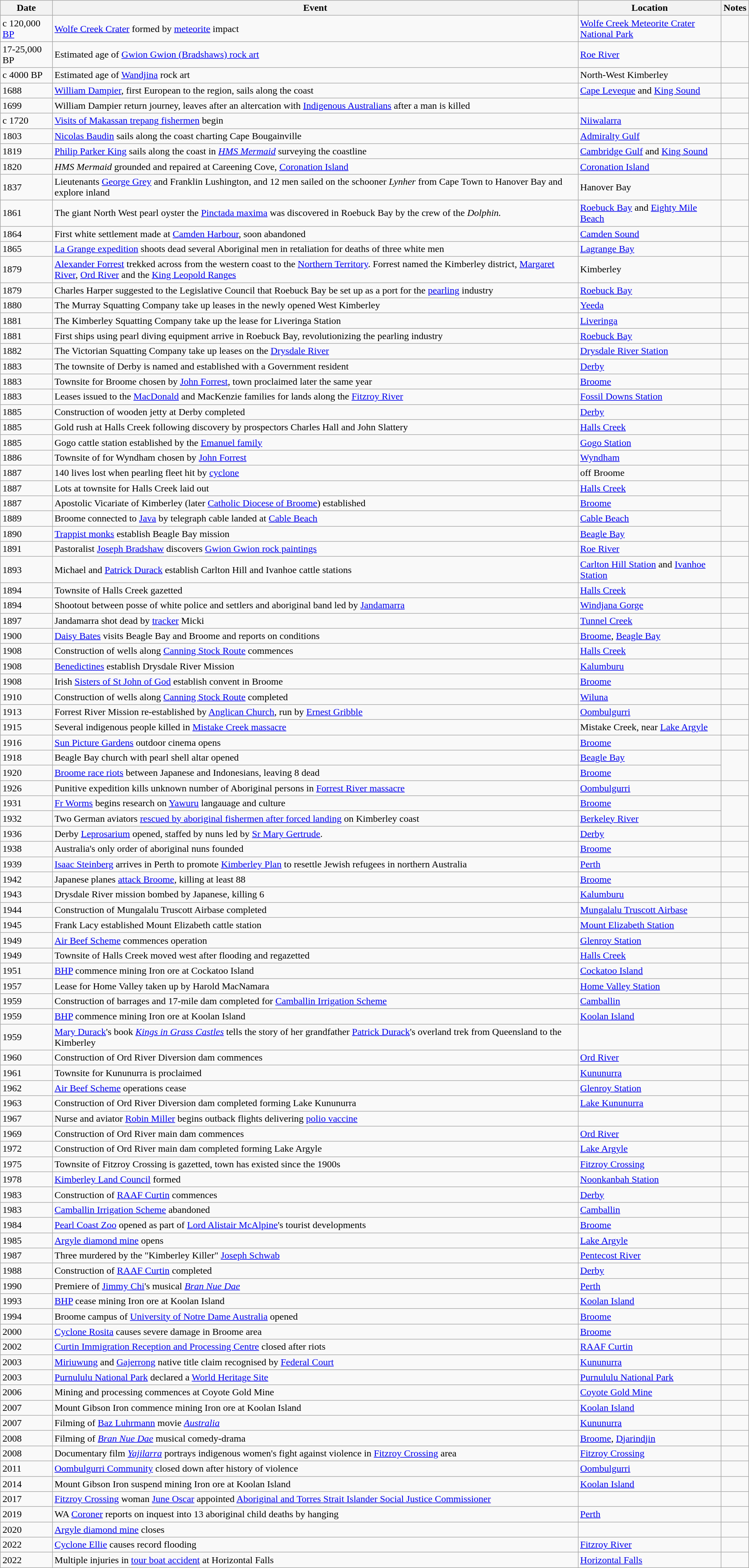<table class=wikitable>
<tr>
<th>Date</th>
<th>Event</th>
<th>Location</th>
<th>Notes</th>
</tr>
<tr>
<td>c 120,000 <a href='#'>BP</a></td>
<td><a href='#'>Wolfe Creek Crater</a> formed by <a href='#'>meteorite</a> impact</td>
<td><a href='#'>Wolfe Creek Meteorite Crater National Park</a></td>
<td></td>
</tr>
<tr>
<td>17-25,000 BP</td>
<td>Estimated age of <a href='#'>Gwion Gwion (Bradshaws) rock art</a></td>
<td><a href='#'>Roe River</a></td>
<td></td>
</tr>
<tr>
<td>c 4000 BP</td>
<td>Estimated age of <a href='#'>Wandjina</a> rock art</td>
<td>North-West Kimberley</td>
<td></td>
</tr>
<tr>
<td>1688</td>
<td><a href='#'>William Dampier</a>, first European to the region, sails along the coast</td>
<td><a href='#'>Cape Leveque</a> and <a href='#'>King Sound</a></td>
<td></td>
</tr>
<tr>
<td>1699</td>
<td>William Dampier return journey, leaves after an altercation with <a href='#'>Indigenous Australians</a> after a man is killed</td>
<td></td>
<td></td>
</tr>
<tr>
<td>c 1720</td>
<td><a href='#'>Visits of Makassan trepang fishermen</a> begin</td>
<td><a href='#'>Niiwalarra</a></td>
<td></td>
</tr>
<tr>
<td>1803</td>
<td><a href='#'>Nicolas Baudin</a> sails along the coast charting Cape Bougainville</td>
<td><a href='#'>Admiralty Gulf</a></td>
<td></td>
</tr>
<tr>
<td>1819</td>
<td><a href='#'>Philip Parker King</a> sails along the coast in <em><a href='#'>HMS Mermaid</a></em> surveying the coastline</td>
<td><a href='#'>Cambridge Gulf</a> and <a href='#'>King Sound</a></td>
<td></td>
</tr>
<tr>
<td>1820</td>
<td><em>HMS Mermaid</em> grounded and repaired at Careening Cove, <a href='#'>Coronation Island</a></td>
<td><a href='#'>Coronation Island</a></td>
</tr>
<tr>
<td>1837</td>
<td>Lieutenants <a href='#'>George Grey</a> and Franklin Lushington, and 12 men sailed on the schooner <em>Lynher</em> from Cape Town to Hanover Bay and explore inland</td>
<td>Hanover Bay</td>
<td></td>
</tr>
<tr>
<td>1861</td>
<td>The giant North West pearl oyster the <a href='#'>Pinctada maxima</a> was discovered in Roebuck Bay by the crew of the <em>Dolphin.</em></td>
<td><a href='#'>Roebuck Bay</a> and <a href='#'>Eighty Mile Beach</a></td>
<td></td>
</tr>
<tr>
<td>1864</td>
<td>First white settlement made at <a href='#'>Camden Harbour</a>, soon abandoned</td>
<td><a href='#'>Camden Sound</a></td>
<td></td>
</tr>
<tr>
<td>1865</td>
<td><a href='#'>La Grange expedition</a> shoots dead several Aboriginal men in retaliation for deaths of three white men</td>
<td><a href='#'>Lagrange Bay</a></td>
<td></td>
</tr>
<tr>
<td>1879</td>
<td><a href='#'>Alexander Forrest</a> trekked across from the western coast to the <a href='#'>Northern Territory</a>. Forrest named the Kimberley district, <a href='#'>Margaret River</a>, <a href='#'>Ord River</a> and the <a href='#'>King Leopold Ranges</a></td>
<td>Kimberley</td>
<td></td>
</tr>
<tr>
<td>1879</td>
<td>Charles Harper suggested to the Legislative Council that Roebuck Bay be set up as a port for the <a href='#'>pearling</a> industry</td>
<td><a href='#'>Roebuck Bay</a></td>
<td></td>
</tr>
<tr>
<td>1880</td>
<td>The Murray Squatting Company take up leases in the newly opened West Kimberley</td>
<td><a href='#'>Yeeda</a></td>
<td></td>
</tr>
<tr>
<td>1881</td>
<td>The Kimberley Squatting Company take up the lease for Liveringa Station</td>
<td><a href='#'>Liveringa</a></td>
<td></td>
</tr>
<tr>
<td>1881</td>
<td>First ships using pearl diving equipment arrive in Roebuck Bay, revolutionizing the pearling industry</td>
<td><a href='#'>Roebuck Bay</a></td>
<td></td>
</tr>
<tr>
<td>1882</td>
<td>The Victorian Squatting Company take up leases on the <a href='#'>Drysdale River</a></td>
<td><a href='#'>Drysdale River Station</a></td>
<td></td>
</tr>
<tr>
<td>1883</td>
<td>The townsite of Derby is named and established with a Government resident</td>
<td><a href='#'>Derby</a></td>
<td></td>
</tr>
<tr>
<td>1883</td>
<td>Townsite for Broome chosen by <a href='#'>John Forrest</a>, town proclaimed later the same year</td>
<td><a href='#'>Broome</a></td>
<td></td>
</tr>
<tr>
<td>1883</td>
<td>Leases issued to the <a href='#'>MacDonald</a> and MacKenzie families for lands along the <a href='#'>Fitzroy River</a></td>
<td><a href='#'>Fossil Downs Station</a></td>
<td></td>
</tr>
<tr>
<td>1885</td>
<td>Construction of wooden jetty at Derby completed</td>
<td><a href='#'>Derby</a></td>
<td></td>
</tr>
<tr>
<td>1885</td>
<td>Gold rush at Halls Creek following discovery by prospectors Charles Hall and John Slattery</td>
<td><a href='#'>Halls Creek</a></td>
<td></td>
</tr>
<tr>
<td>1885</td>
<td>Gogo cattle station established by the <a href='#'>Emanuel family</a></td>
<td><a href='#'>Gogo Station</a></td>
<td></td>
</tr>
<tr>
<td>1886</td>
<td>Townsite of for Wyndham chosen by <a href='#'>John Forrest</a></td>
<td><a href='#'>Wyndham</a></td>
<td></td>
</tr>
<tr>
<td>1887</td>
<td>140 lives lost when pearling fleet hit by <a href='#'>cyclone</a></td>
<td>off Broome</td>
<td></td>
</tr>
<tr>
<td>1887</td>
<td>Lots at townsite for Halls Creek laid out</td>
<td><a href='#'>Halls Creek</a></td>
<td></td>
</tr>
<tr>
<td>1887</td>
<td>Apostolic Vicariate of Kimberley (later <a href='#'>Catholic Diocese of Broome</a>) established</td>
<td><a href='#'>Broome</a></td>
</tr>
<tr>
<td>1889</td>
<td>Broome connected to <a href='#'>Java</a> by telegraph cable landed at <a href='#'>Cable Beach</a></td>
<td><a href='#'>Cable Beach</a></td>
</tr>
<tr>
<td>1890</td>
<td><a href='#'>Trappist monks</a> establish Beagle Bay mission</td>
<td><a href='#'>Beagle Bay</a></td>
<td></td>
</tr>
<tr>
<td>1891</td>
<td>Pastoralist <a href='#'>Joseph Bradshaw</a> discovers <a href='#'>Gwion Gwion rock paintings</a></td>
<td><a href='#'>Roe River</a></td>
</tr>
<tr>
<td>1893</td>
<td>Michael and <a href='#'>Patrick Durack</a> establish Carlton Hill and Ivanhoe cattle stations</td>
<td><a href='#'>Carlton Hill Station</a> and <a href='#'>Ivanhoe Station</a></td>
<td></td>
</tr>
<tr>
<td>1894</td>
<td>Townsite of Halls Creek gazetted</td>
<td><a href='#'>Halls Creek</a></td>
<td></td>
</tr>
<tr>
<td>1894</td>
<td>Shootout between posse of white police and settlers and aboriginal band led by <a href='#'>Jandamarra</a></td>
<td><a href='#'>Windjana Gorge</a></td>
<td></td>
</tr>
<tr>
<td>1897</td>
<td>Jandamarra shot dead by <a href='#'>tracker</a> Micki</td>
<td><a href='#'>Tunnel Creek</a></td>
<td></td>
</tr>
<tr>
<td>1900</td>
<td><a href='#'>Daisy Bates</a> visits Beagle Bay and Broome and reports on conditions</td>
<td><a href='#'>Broome</a>, <a href='#'>Beagle Bay</a></td>
</tr>
<tr>
<td>1908</td>
<td>Construction of wells along <a href='#'>Canning Stock Route</a> commences</td>
<td><a href='#'>Halls Creek</a></td>
<td></td>
</tr>
<tr>
<td>1908</td>
<td><a href='#'>Benedictines</a> establish Drysdale River Mission</td>
<td><a href='#'>Kalumburu</a></td>
<td></td>
</tr>
<tr>
<td>1908</td>
<td>Irish <a href='#'>Sisters of St John of God</a> establish convent in Broome</td>
<td><a href='#'>Broome</a></td>
<td></td>
</tr>
<tr>
<td>1910</td>
<td>Construction of wells along <a href='#'>Canning Stock Route</a> completed</td>
<td><a href='#'>Wiluna</a></td>
<td></td>
</tr>
<tr>
<td>1913</td>
<td>Forrest River Mission re-established by <a href='#'>Anglican Church</a>, run by <a href='#'>Ernest Gribble</a></td>
<td><a href='#'>Oombulgurri</a></td>
</tr>
<tr>
<td>1915</td>
<td>Several indigenous people killed in <a href='#'>Mistake Creek massacre</a></td>
<td>Mistake Creek, near <a href='#'>Lake Argyle</a></td>
<td></td>
</tr>
<tr>
<td>1916</td>
<td><a href='#'>Sun Picture Gardens</a> outdoor cinema opens</td>
<td><a href='#'>Broome</a></td>
<td></td>
</tr>
<tr>
<td>1918</td>
<td>Beagle Bay church with pearl shell altar opened</td>
<td><a href='#'>Beagle Bay</a></td>
</tr>
<tr>
<td>1920</td>
<td><a href='#'>Broome race riots</a> between Japanese and Indonesians, leaving 8 dead</td>
<td><a href='#'>Broome</a></td>
</tr>
<tr>
<td>1926</td>
<td>Punitive expedition kills unknown number of Aboriginal persons in <a href='#'>Forrest River massacre</a></td>
<td><a href='#'>Oombulgurri</a></td>
<td></td>
</tr>
<tr>
<td>1931</td>
<td><a href='#'>Fr Worms</a> begins research on <a href='#'>Yawuru</a> langauage and culture</td>
<td><a href='#'>Broome</a></td>
</tr>
<tr>
<td>1932</td>
<td>Two German aviators <a href='#'>rescued by aboriginal fishermen after forced landing</a> on Kimberley coast</td>
<td><a href='#'>Berkeley River</a></td>
</tr>
<tr>
<td>1936</td>
<td>Derby <a href='#'>Leprosarium</a> opened, staffed by nuns led by <a href='#'>Sr Mary Gertrude</a>.</td>
<td><a href='#'>Derby</a></td>
<td></td>
</tr>
<tr>
<td>1938</td>
<td>Australia's only order of aboriginal nuns founded</td>
<td><a href='#'>Broome</a></td>
<td></td>
</tr>
<tr>
<td>1939</td>
<td><a href='#'>Isaac Steinberg</a> arrives in Perth to promote <a href='#'>Kimberley Plan</a> to resettle Jewish refugees in northern Australia</td>
<td><a href='#'>Perth</a></td>
<td></td>
</tr>
<tr>
<td>1942</td>
<td>Japanese planes <a href='#'>attack Broome</a>, killing at least 88</td>
<td><a href='#'>Broome</a></td>
<td></td>
</tr>
<tr>
<td>1943</td>
<td>Drysdale River mission bombed by Japanese, killing 6</td>
<td><a href='#'>Kalumburu</a></td>
<td></td>
</tr>
<tr>
<td>1944</td>
<td>Construction of Mungalalu Truscott Airbase completed</td>
<td><a href='#'>Mungalalu Truscott Airbase</a></td>
<td></td>
</tr>
<tr>
<td>1945</td>
<td>Frank Lacy established Mount Elizabeth cattle station</td>
<td><a href='#'>Mount Elizabeth Station</a></td>
<td></td>
</tr>
<tr>
<td>1949</td>
<td><a href='#'>Air Beef Scheme</a> commences operation</td>
<td><a href='#'>Glenroy Station</a></td>
<td></td>
</tr>
<tr>
<td>1949</td>
<td>Townsite of Halls Creek moved  west after flooding and regazetted</td>
<td><a href='#'>Halls Creek</a></td>
<td></td>
</tr>
<tr>
<td>1951</td>
<td><a href='#'>BHP</a> commence mining Iron ore at Cockatoo Island</td>
<td><a href='#'>Cockatoo Island</a></td>
<td></td>
</tr>
<tr>
<td>1957</td>
<td>Lease for Home Valley taken up by Harold MacNamara</td>
<td><a href='#'>Home Valley Station</a></td>
<td></td>
</tr>
<tr>
<td>1959</td>
<td>Construction of barrages and 17-mile dam completed for <a href='#'>Camballin Irrigation Scheme</a></td>
<td><a href='#'>Camballin</a></td>
<td></td>
</tr>
<tr>
<td>1959</td>
<td><a href='#'>BHP</a> commence mining Iron ore at Koolan Island</td>
<td><a href='#'>Koolan Island</a></td>
<td></td>
</tr>
<tr>
<td>1959</td>
<td><a href='#'>Mary Durack</a>'s book <em><a href='#'>Kings in Grass Castles</a></em> tells the story of her grandfather <a href='#'>Patrick Durack</a>'s overland trek from Queensland to the Kimberley</td>
<td></td>
</tr>
<tr>
<td>1960</td>
<td>Construction of Ord River Diversion dam commences</td>
<td><a href='#'>Ord River</a></td>
<td></td>
</tr>
<tr>
<td>1961</td>
<td>Townsite for Kununurra is proclaimed</td>
<td><a href='#'>Kununurra</a></td>
<td></td>
</tr>
<tr>
<td>1962</td>
<td><a href='#'>Air Beef Scheme</a> operations cease</td>
<td><a href='#'>Glenroy Station</a></td>
<td></td>
</tr>
<tr>
<td>1963</td>
<td>Construction of Ord River Diversion dam completed forming Lake Kununurra</td>
<td><a href='#'>Lake Kununurra</a></td>
<td></td>
</tr>
<tr>
<td>1967</td>
<td>Nurse and aviator <a href='#'>Robin Miller</a> begins outback flights delivering <a href='#'>polio vaccine</a></td>
<td></td>
<td></td>
</tr>
<tr>
<td>1969</td>
<td>Construction of Ord River main dam commences</td>
<td><a href='#'>Ord River</a></td>
<td></td>
</tr>
<tr>
<td>1972</td>
<td>Construction of Ord River main dam completed forming Lake Argyle</td>
<td><a href='#'>Lake Argyle</a></td>
<td></td>
</tr>
<tr>
<td>1975</td>
<td>Townsite of Fitzroy Crossing is gazetted, town has existed since the 1900s</td>
<td><a href='#'>Fitzroy Crossing</a></td>
<td></td>
</tr>
<tr>
<td>1978</td>
<td><a href='#'>Kimberley Land Council</a> formed</td>
<td><a href='#'>Noonkanbah Station</a></td>
<td></td>
</tr>
<tr>
<td>1983</td>
<td>Construction of <a href='#'>RAAF Curtin</a> commences</td>
<td><a href='#'>Derby</a></td>
<td></td>
</tr>
<tr>
<td>1983</td>
<td><a href='#'>Camballin Irrigation Scheme</a> abandoned</td>
<td><a href='#'>Camballin</a></td>
<td></td>
</tr>
<tr>
<td>1984</td>
<td><a href='#'>Pearl Coast Zoo</a> opened as part of <a href='#'>Lord Alistair McAlpine</a>'s tourist developments</td>
<td><a href='#'>Broome</a></td>
<td></td>
</tr>
<tr>
<td>1985</td>
<td><a href='#'>Argyle diamond mine</a> opens</td>
<td><a href='#'>Lake Argyle</a></td>
<td></td>
</tr>
<tr>
<td>1987</td>
<td>Three murdered by the "Kimberley Killer" <a href='#'>Joseph Schwab</a></td>
<td><a href='#'>Pentecost River</a></td>
<td></td>
</tr>
<tr>
<td>1988</td>
<td>Construction of <a href='#'>RAAF Curtin</a> completed</td>
<td><a href='#'>Derby</a></td>
<td></td>
</tr>
<tr>
<td>1990</td>
<td>Premiere of <a href='#'>Jimmy Chi</a>'s musical <em><a href='#'>Bran Nue Dae</a></em></td>
<td><a href='#'>Perth</a></td>
<td></td>
</tr>
<tr>
<td>1993</td>
<td><a href='#'>BHP</a> cease mining Iron ore at Koolan Island</td>
<td><a href='#'>Koolan Island</a></td>
<td></td>
</tr>
<tr>
<td>1994</td>
<td>Broome campus of <a href='#'>University of Notre Dame Australia</a> opened</td>
<td><a href='#'>Broome</a></td>
</tr>
<tr>
<td>2000</td>
<td><a href='#'>Cyclone Rosita</a> causes severe damage in Broome area</td>
<td><a href='#'>Broome</a></td>
<td></td>
</tr>
<tr>
<td>2002</td>
<td><a href='#'>Curtin Immigration Reception and Processing Centre</a> closed after riots</td>
<td><a href='#'>RAAF Curtin</a></td>
<td></td>
</tr>
<tr>
<td>2003</td>
<td><a href='#'>Miriuwung</a> and <a href='#'>Gajerrong</a> native title claim recognised by <a href='#'>Federal Court</a></td>
<td><a href='#'>Kununurra</a></td>
<td></td>
</tr>
<tr>
<td>2003</td>
<td><a href='#'>Purnululu National Park</a> declared a <a href='#'>World Heritage Site</a></td>
<td><a href='#'>Purnululu National Park</a></td>
<td></td>
</tr>
<tr>
<td>2006</td>
<td>Mining and processing commences at Coyote Gold Mine</td>
<td><a href='#'>Coyote Gold Mine</a></td>
<td></td>
</tr>
<tr>
<td>2007</td>
<td>Mount Gibson Iron commence mining Iron ore at Koolan Island</td>
<td><a href='#'>Koolan Island</a></td>
<td></td>
</tr>
<tr>
<td>2007</td>
<td>Filming of <a href='#'>Baz Luhrmann</a> movie <em><a href='#'>Australia</a></em></td>
<td><a href='#'>Kununurra</a></td>
<td></td>
</tr>
<tr>
<td>2008</td>
<td>Filming of <em><a href='#'>Bran Nue Dae</a></em> musical comedy-drama</td>
<td><a href='#'>Broome</a>, <a href='#'>Djarindjin</a></td>
<td></td>
</tr>
<tr>
<td>2008</td>
<td>Documentary film <em><a href='#'>Yajilarra</a></em> portrays indigenous women's fight against violence in <a href='#'>Fitzroy Crossing</a> area</td>
<td><a href='#'>Fitzroy Crossing</a></td>
<td></td>
</tr>
<tr>
<td>2011</td>
<td><a href='#'>Oombulgurri Community</a> closed down after history of violence</td>
<td><a href='#'>Oombulgurri</a></td>
</tr>
<tr>
<td>2014</td>
<td>Mount Gibson Iron suspend mining Iron ore at Koolan Island</td>
<td><a href='#'>Koolan Island</a></td>
<td></td>
</tr>
<tr>
<td>2017</td>
<td><a href='#'>Fitzroy Crossing</a> woman <a href='#'>June Oscar</a> appointed <a href='#'>Aboriginal and Torres Strait Islander Social Justice Commissioner</a></td>
<td></td>
<td></td>
</tr>
<tr>
<td>2019</td>
<td>WA <a href='#'>Coroner</a> reports on inquest into 13 aboriginal child deaths by hanging</td>
<td><a href='#'>Perth</a></td>
<td></td>
</tr>
<tr>
<td>2020</td>
<td><a href='#'>Argyle diamond mine</a> closes</td>
<td></td>
<td></td>
</tr>
<tr>
<td>2022</td>
<td><a href='#'>Cyclone Ellie</a> causes record flooding</td>
<td><a href='#'>Fitzroy River</a></td>
<td></td>
</tr>
<tr>
<td>2022</td>
<td>Multiple injuries in <a href='#'>tour boat accident</a> at Horizontal Falls</td>
<td><a href='#'>Horizontal Falls</a></td>
<td></td>
</tr>
</table>
